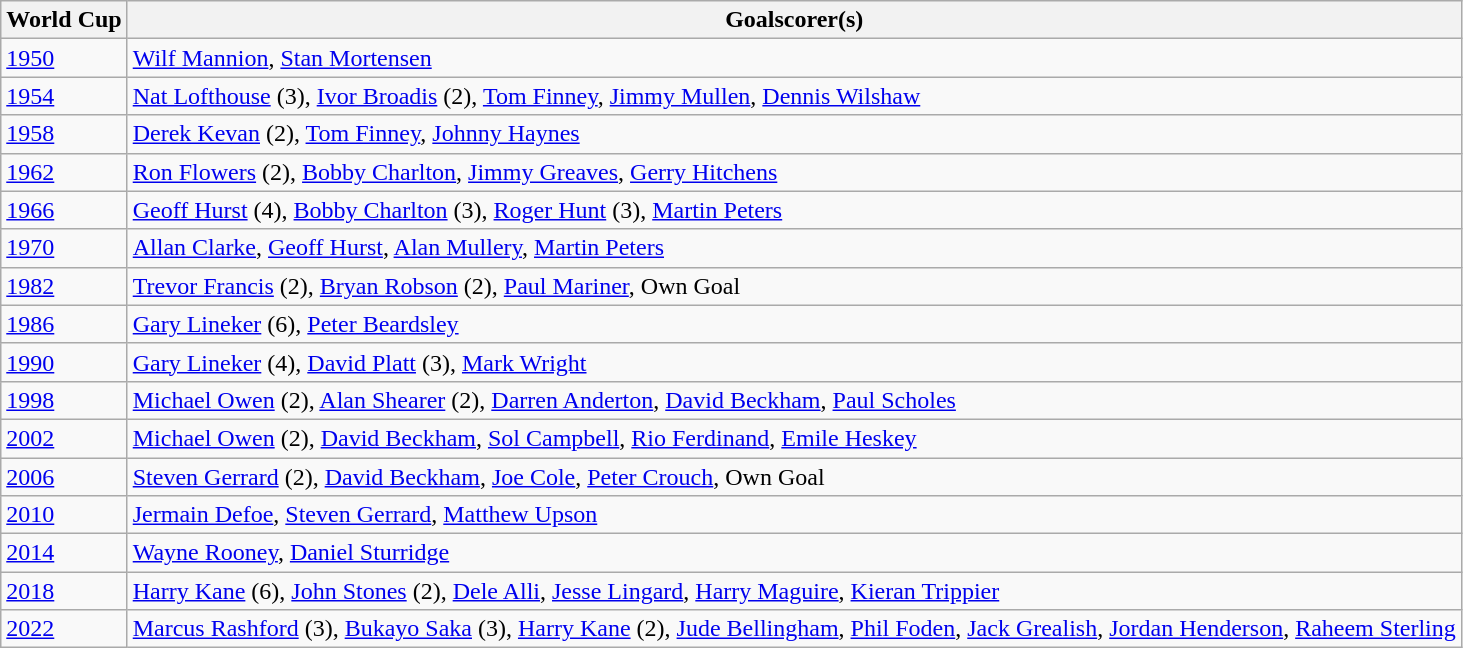<table class="wikitable">
<tr>
<th>World Cup</th>
<th>Goalscorer(s)</th>
</tr>
<tr>
<td><a href='#'>1950</a></td>
<td><a href='#'>Wilf Mannion</a>, <a href='#'>Stan Mortensen</a></td>
</tr>
<tr>
<td><a href='#'>1954</a></td>
<td><a href='#'>Nat Lofthouse</a> (3), <a href='#'>Ivor Broadis</a> (2), <a href='#'>Tom Finney</a>, <a href='#'>Jimmy Mullen</a>, <a href='#'>Dennis Wilshaw</a></td>
</tr>
<tr>
<td><a href='#'>1958</a></td>
<td><a href='#'>Derek Kevan</a> (2), <a href='#'>Tom Finney</a>, <a href='#'>Johnny Haynes</a></td>
</tr>
<tr>
<td><a href='#'>1962</a></td>
<td><a href='#'>Ron Flowers</a> (2), <a href='#'>Bobby Charlton</a>, <a href='#'>Jimmy Greaves</a>, <a href='#'>Gerry Hitchens</a></td>
</tr>
<tr>
<td><a href='#'>1966</a></td>
<td><a href='#'>Geoff Hurst</a> (4), <a href='#'>Bobby Charlton</a> (3), <a href='#'>Roger Hunt</a> (3), <a href='#'>Martin Peters</a></td>
</tr>
<tr>
<td><a href='#'>1970</a></td>
<td><a href='#'>Allan Clarke</a>, <a href='#'>Geoff Hurst</a>, <a href='#'>Alan Mullery</a>, <a href='#'>Martin Peters</a></td>
</tr>
<tr>
<td><a href='#'>1982</a></td>
<td><a href='#'>Trevor Francis</a> (2), <a href='#'>Bryan Robson</a> (2), <a href='#'>Paul Mariner</a>, Own Goal</td>
</tr>
<tr>
<td><a href='#'>1986</a></td>
<td><a href='#'>Gary Lineker</a> (6), <a href='#'>Peter Beardsley</a></td>
</tr>
<tr>
<td><a href='#'>1990</a></td>
<td><a href='#'>Gary Lineker</a> (4), <a href='#'>David Platt</a> (3), <a href='#'>Mark Wright</a></td>
</tr>
<tr>
<td><a href='#'>1998</a></td>
<td><a href='#'>Michael Owen</a> (2), <a href='#'>Alan Shearer</a> (2), <a href='#'>Darren Anderton</a>, <a href='#'>David Beckham</a>, <a href='#'>Paul Scholes</a></td>
</tr>
<tr>
<td><a href='#'>2002</a></td>
<td><a href='#'>Michael Owen</a> (2), <a href='#'>David Beckham</a>, <a href='#'>Sol Campbell</a>, <a href='#'>Rio Ferdinand</a>, <a href='#'>Emile Heskey</a></td>
</tr>
<tr>
<td><a href='#'>2006</a></td>
<td><a href='#'>Steven Gerrard</a> (2), <a href='#'>David Beckham</a>, <a href='#'>Joe Cole</a>, <a href='#'>Peter Crouch</a>, Own Goal</td>
</tr>
<tr>
<td><a href='#'>2010</a></td>
<td><a href='#'>Jermain Defoe</a>, <a href='#'>Steven Gerrard</a>, <a href='#'>Matthew Upson</a></td>
</tr>
<tr>
<td><a href='#'>2014</a></td>
<td><a href='#'>Wayne Rooney</a>, <a href='#'>Daniel Sturridge</a></td>
</tr>
<tr>
<td><a href='#'>2018</a></td>
<td><a href='#'>Harry Kane</a> (6), <a href='#'>John Stones</a> (2), <a href='#'>Dele Alli</a>, <a href='#'>Jesse Lingard</a>, <a href='#'>Harry Maguire</a>, <a href='#'>Kieran Trippier</a></td>
</tr>
<tr>
<td><a href='#'>2022</a></td>
<td><a href='#'>Marcus Rashford</a> (3), <a href='#'>Bukayo Saka</a> (3), <a href='#'>Harry Kane</a> (2), <a href='#'>Jude Bellingham</a>, <a href='#'>Phil Foden</a>, <a href='#'>Jack Grealish</a>, <a href='#'>Jordan Henderson</a>, <a href='#'>Raheem Sterling</a></td>
</tr>
</table>
